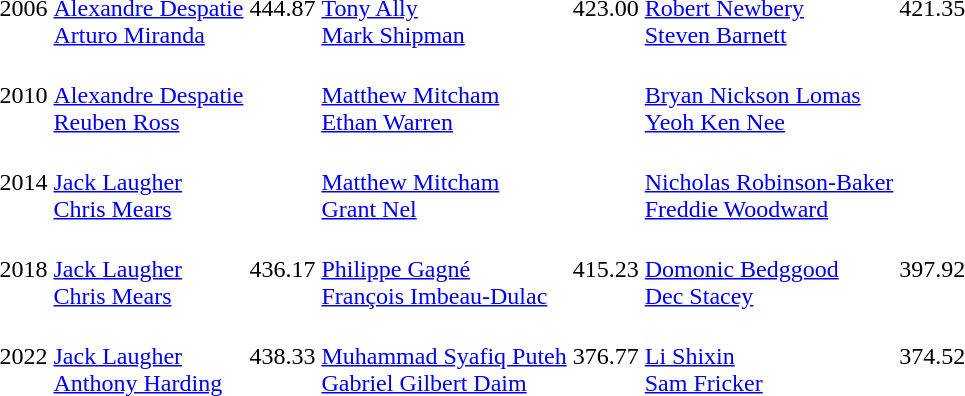<table>
<tr>
<td>2006</td>
<td><br><a href='#'>Alexandre Despatie</a><br><a href='#'>Arturo Miranda</a></td>
<td>444.87</td>
<td><br><a href='#'>Tony Ally</a><br><a href='#'>Mark Shipman</a></td>
<td>423.00</td>
<td><br><a href='#'>Robert Newbery</a><br><a href='#'>Steven Barnett</a></td>
<td>421.35</td>
</tr>
<tr>
<td>2010<br></td>
<td><br><a href='#'>Alexandre Despatie</a><br><a href='#'>Reuben Ross</a></td>
<td></td>
<td><br><a href='#'>Matthew Mitcham</a><br><a href='#'>Ethan Warren</a></td>
<td></td>
<td><br><a href='#'>Bryan Nickson Lomas</a><br><a href='#'>Yeoh Ken Nee</a></td>
<td></td>
</tr>
<tr>
<td>2014<br></td>
<td><br><a href='#'>Jack Laugher</a><br><a href='#'>Chris Mears</a></td>
<td></td>
<td><br><a href='#'>Matthew Mitcham</a><br><a href='#'>Grant Nel</a></td>
<td></td>
<td><br><a href='#'>Nicholas Robinson-Baker</a><br><a href='#'>Freddie Woodward</a></td>
<td></td>
</tr>
<tr>
<td>2018<br></td>
<td><br><a href='#'>Jack Laugher</a><br><a href='#'>Chris Mears</a></td>
<td>436.17</td>
<td><br><a href='#'>Philippe Gagné</a><br><a href='#'>François Imbeau-Dulac</a></td>
<td>415.23</td>
<td><br><a href='#'>Domonic Bedggood</a><br><a href='#'>Dec Stacey</a></td>
<td>397.92</td>
</tr>
<tr>
<td>2022<br></td>
<td><br><a href='#'>Jack Laugher</a><br><a href='#'>Anthony Harding</a></td>
<td>438.33</td>
<td><br><a href='#'>Muhammad Syafiq Puteh</a><br><a href='#'>Gabriel Gilbert Daim</a></td>
<td>376.77</td>
<td><br><a href='#'>Li Shixin</a><br><a href='#'>Sam Fricker</a></td>
<td>374.52</td>
</tr>
</table>
